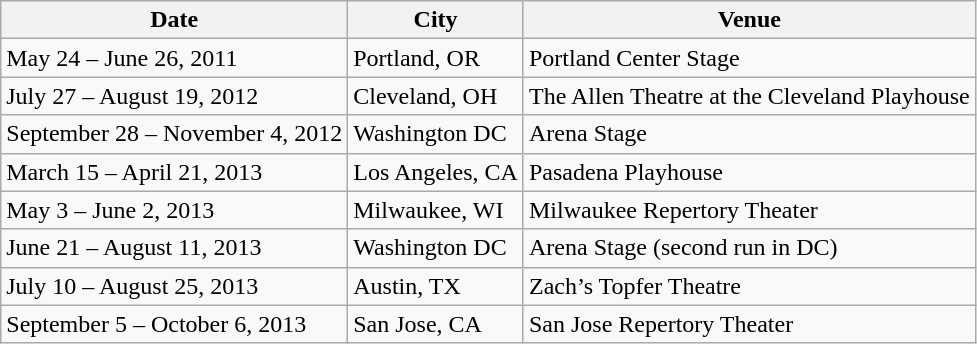<table class="wikitable">
<tr>
<th>Date</th>
<th>City</th>
<th>Venue</th>
</tr>
<tr>
<td>May 24 – June 26, 2011</td>
<td>Portland, OR</td>
<td>Portland Center Stage</td>
</tr>
<tr>
<td>July 27 – August 19, 2012</td>
<td>Cleveland, OH</td>
<td>The Allen Theatre at the Cleveland Playhouse</td>
</tr>
<tr>
<td>September 28 – November 4, 2012</td>
<td>Washington DC</td>
<td>Arena Stage</td>
</tr>
<tr>
<td>March 15 – April 21, 2013</td>
<td>Los Angeles, CA</td>
<td>Pasadena Playhouse</td>
</tr>
<tr>
<td>May 3 – June 2, 2013</td>
<td>Milwaukee, WI</td>
<td>Milwaukee Repertory Theater</td>
</tr>
<tr>
<td>June 21 – August 11, 2013</td>
<td>Washington DC</td>
<td>Arena Stage (second run in DC)</td>
</tr>
<tr>
<td>July 10 – August 25, 2013</td>
<td>Austin, TX</td>
<td>Zach’s Topfer Theatre</td>
</tr>
<tr>
<td>September 5 – October 6, 2013</td>
<td>San Jose, CA</td>
<td>San Jose Repertory Theater</td>
</tr>
</table>
